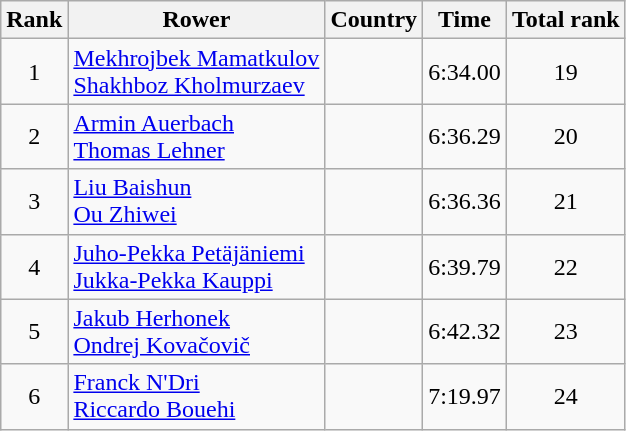<table class="wikitable" style="text-align:center">
<tr>
<th>Rank</th>
<th>Rower</th>
<th>Country</th>
<th>Time</th>
<th>Total rank</th>
</tr>
<tr>
<td>1</td>
<td align="left"><a href='#'>Mekhrojbek Mamatkulov</a><br><a href='#'>Shakhboz Kholmurzaev</a></td>
<td align="left"></td>
<td>6:34.00</td>
<td>19</td>
</tr>
<tr>
<td>2</td>
<td align="left"><a href='#'>Armin Auerbach</a><br><a href='#'>Thomas Lehner</a></td>
<td align="left"></td>
<td>6:36.29</td>
<td>20</td>
</tr>
<tr>
<td>3</td>
<td align="left"><a href='#'>Liu Baishun</a><br><a href='#'>Ou Zhiwei</a></td>
<td align="left"></td>
<td>6:36.36</td>
<td>21</td>
</tr>
<tr>
<td>4</td>
<td align="left"><a href='#'>Juho-Pekka Petäjäniemi</a><br><a href='#'>Jukka-Pekka Kauppi</a></td>
<td align="left"></td>
<td>6:39.79</td>
<td>22</td>
</tr>
<tr>
<td>5</td>
<td align="left"><a href='#'>Jakub Herhonek</a><br><a href='#'>Ondrej Kovačovič</a></td>
<td align="left"></td>
<td>6:42.32</td>
<td>23</td>
</tr>
<tr>
<td>6</td>
<td align="left"><a href='#'>Franck N'Dri</a><br><a href='#'>Riccardo Bouehi</a></td>
<td align="left"></td>
<td>7:19.97</td>
<td>24</td>
</tr>
</table>
